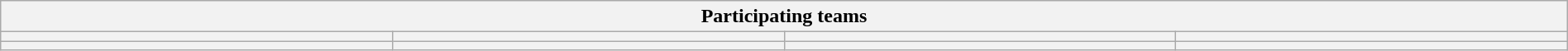<table class="wikitable" style="width:100%;">
<tr>
<th colspan=4><strong>Participating teams</strong></th>
</tr>
<tr>
<th style="width:25%;"></th>
<th style="width:25%;"></th>
<th style="width:25%;"></th>
<th style="width:25%;"></th>
</tr>
<tr>
<th style="width:25%;"></th>
<th style="width:25%;"></th>
<th style="width:25%;"></th>
<th style="width:25%;"></th>
</tr>
</table>
